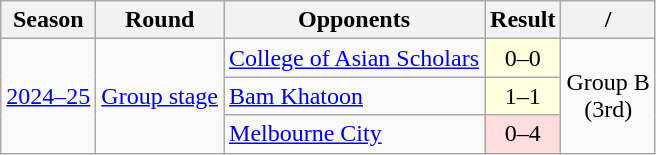<table class="wikitable" align=center cellspacing="0" cellpadding="3" style="border:1px solid #AAAAAA">
<tr>
<th>Season</th>
<th>Round</th>
<th>Opponents</th>
<th>Result</th>
<th> / </th>
</tr>
<tr>
<td rowspan="3"><a href='#'>2024–25</a></td>
<td rowspan="3"><a href='#'>Group stage</a></td>
<td> <a href='#'>College of Asian Scholars</a></td>
<td bgcolor="#ffffdd" style="text-align:center;">0–0</td>
<td rowspan="3" style="text-align:center;">Group B<br>(3rd)</td>
</tr>
<tr>
<td> <a href='#'>Bam Khatoon</a></td>
<td bgcolor="#ffffdd" style="text-align:center;">1–1</td>
</tr>
<tr>
<td> <a href='#'>Melbourne City</a></td>
<td bgcolor="#fdd" style="text-align:center;">0–4</td>
</tr>
</table>
